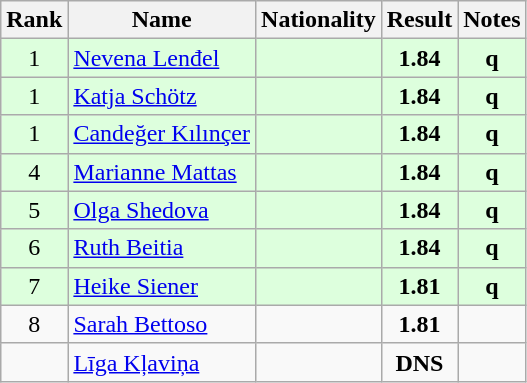<table class="wikitable sortable" style="text-align:center">
<tr>
<th>Rank</th>
<th>Name</th>
<th>Nationality</th>
<th>Result</th>
<th>Notes</th>
</tr>
<tr bgcolor=ddffdd>
<td>1</td>
<td align=left><a href='#'>Nevena Lenđel</a></td>
<td align=left></td>
<td><strong>1.84</strong></td>
<td><strong>q</strong></td>
</tr>
<tr bgcolor=ddffdd>
<td>1</td>
<td align=left><a href='#'>Katja Schötz</a></td>
<td align=left></td>
<td><strong>1.84</strong></td>
<td><strong>q</strong></td>
</tr>
<tr bgcolor=ddffdd>
<td>1</td>
<td align=left><a href='#'>Candeğer Kılınçer</a></td>
<td align=left></td>
<td><strong>1.84</strong></td>
<td><strong>q</strong></td>
</tr>
<tr bgcolor=ddffdd>
<td>4</td>
<td align=left><a href='#'>Marianne Mattas</a></td>
<td align=left></td>
<td><strong>1.84</strong></td>
<td><strong>q</strong></td>
</tr>
<tr bgcolor=ddffdd>
<td>5</td>
<td align=left><a href='#'>Olga Shedova</a></td>
<td align=left></td>
<td><strong>1.84</strong></td>
<td><strong>q</strong></td>
</tr>
<tr bgcolor=ddffdd>
<td>6</td>
<td align=left><a href='#'>Ruth Beitia</a></td>
<td align=left></td>
<td><strong>1.84</strong></td>
<td><strong>q</strong></td>
</tr>
<tr bgcolor=ddffdd>
<td>7</td>
<td align=left><a href='#'>Heike Siener</a></td>
<td align=left></td>
<td><strong>1.81</strong></td>
<td><strong>q</strong></td>
</tr>
<tr>
<td>8</td>
<td align=left><a href='#'>Sarah Bettoso</a></td>
<td align=left></td>
<td><strong>1.81</strong></td>
<td></td>
</tr>
<tr>
<td></td>
<td align=left><a href='#'>Līga Kļaviņa</a></td>
<td align=left></td>
<td><strong>DNS</strong></td>
<td></td>
</tr>
</table>
